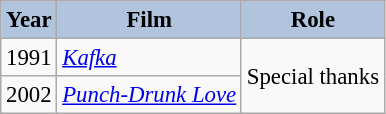<table class="wikitable" style="font-size:95%;">
<tr>
<th style="background:#B0C4DE;">Year</th>
<th style="background:#B0C4DE;">Film</th>
<th style="background:#B0C4DE;">Role</th>
</tr>
<tr>
<td>1991</td>
<td><em><a href='#'>Kafka</a></em></td>
<td rowspan=2>Special thanks</td>
</tr>
<tr>
<td>2002</td>
<td><em><a href='#'>Punch-Drunk Love</a></em></td>
</tr>
</table>
